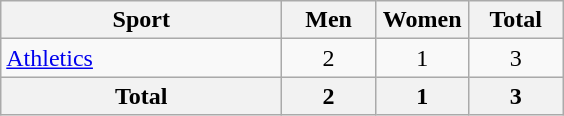<table class="wikitable sortable" style="text-align:center;">
<tr>
<th width=180>Sport</th>
<th width=55>Men</th>
<th width=55>Women</th>
<th width=55>Total</th>
</tr>
<tr>
<td align=left><a href='#'>Athletics</a></td>
<td>2</td>
<td>1</td>
<td>3</td>
</tr>
<tr>
<th>Total</th>
<th>2</th>
<th>1</th>
<th>3</th>
</tr>
</table>
